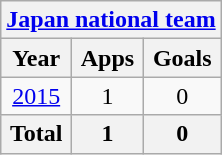<table class="wikitable" style="text-align:center">
<tr>
<th colspan=3><a href='#'>Japan national team</a></th>
</tr>
<tr>
<th>Year</th>
<th>Apps</th>
<th>Goals</th>
</tr>
<tr>
<td><a href='#'>2015</a></td>
<td>1</td>
<td>0</td>
</tr>
<tr>
<th>Total</th>
<th>1</th>
<th>0</th>
</tr>
</table>
